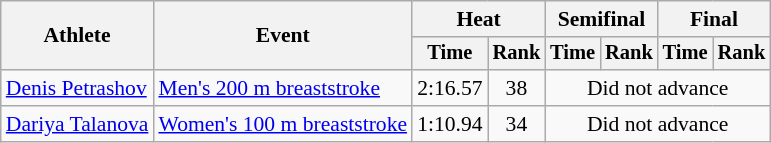<table class=wikitable style="font-size:90%">
<tr>
<th rowspan="2">Athlete</th>
<th rowspan="2">Event</th>
<th colspan="2">Heat</th>
<th colspan="2">Semifinal</th>
<th colspan="2">Final</th>
</tr>
<tr style="font-size:95%">
<th>Time</th>
<th>Rank</th>
<th>Time</th>
<th>Rank</th>
<th>Time</th>
<th>Rank</th>
</tr>
<tr align=center>
<td align=left><a href='#'>Denis Petrashov</a></td>
<td align=left><a href='#'>Men's 200 m breaststroke</a></td>
<td>2:16.57</td>
<td>38</td>
<td colspan=4>Did not advance</td>
</tr>
<tr align=center>
<td align=left><a href='#'>Dariya Talanova</a></td>
<td align=left><a href='#'>Women's 100 m breaststroke</a></td>
<td>1:10.94</td>
<td>34</td>
<td colspan=4>Did not advance</td>
</tr>
</table>
